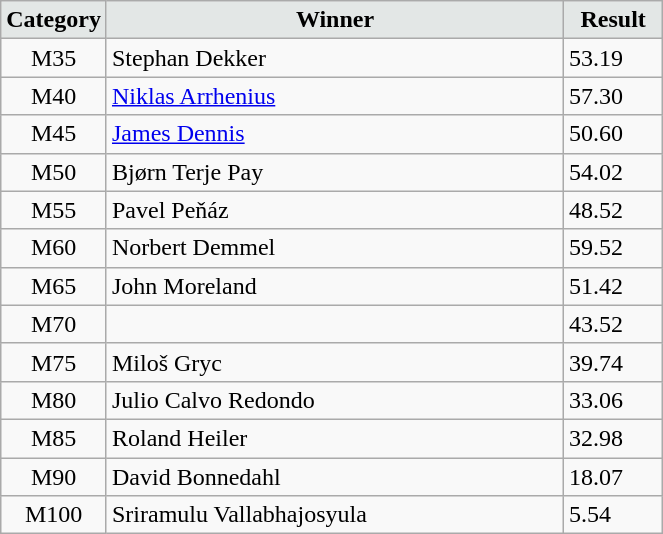<table class="wikitable" width=35%>
<tr>
<td width=15% align="center" bgcolor=#E3E7E6><strong>Category</strong></td>
<td align="center" bgcolor=#E3E7E6> <strong>Winner</strong></td>
<td width=15% align="center" bgcolor=#E3E7E6><strong>Result</strong></td>
</tr>
<tr>
<td align="center">M35</td>
<td> Stephan Dekker</td>
<td>53.19</td>
</tr>
<tr>
<td align="center">M40</td>
<td> <a href='#'>Niklas Arrhenius</a></td>
<td>57.30</td>
</tr>
<tr>
<td align="center">M45</td>
<td> <a href='#'>James Dennis</a></td>
<td>50.60</td>
</tr>
<tr>
<td align="center">M50</td>
<td> Bjørn Terje Pay</td>
<td>54.02</td>
</tr>
<tr>
<td align="center">M55</td>
<td> Pavel Peňáz</td>
<td>48.52</td>
</tr>
<tr>
<td align="center">M60</td>
<td> Norbert Demmel</td>
<td>59.52</td>
</tr>
<tr>
<td align="center">M65</td>
<td> John Moreland</td>
<td>51.42</td>
</tr>
<tr>
<td align="center">M70</td>
<td> </td>
<td>43.52</td>
</tr>
<tr>
<td align="center">M75</td>
<td> Miloš Gryc</td>
<td>39.74</td>
</tr>
<tr>
<td align="center">M80</td>
<td> Julio Calvo Redondo</td>
<td>33.06</td>
</tr>
<tr>
<td align="center">M85</td>
<td> Roland Heiler</td>
<td>32.98</td>
</tr>
<tr>
<td align="center">M90</td>
<td> David Bonnedahl</td>
<td>18.07</td>
</tr>
<tr>
<td align="center">M100</td>
<td> Sriramulu Vallabhajosyula</td>
<td>5.54</td>
</tr>
</table>
